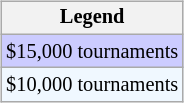<table>
<tr valign=top>
<td><br><table class=wikitable style="font-size:85%">
<tr>
<th>Legend</th>
</tr>
<tr style="background:#ccccff;">
<td>$15,000 tournaments</td>
</tr>
<tr style="background:#f0f8ff;">
<td>$10,000 tournaments</td>
</tr>
</table>
</td>
</tr>
</table>
